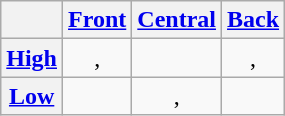<table class="wikitable" style="text-align: center;">
<tr>
<th></th>
<th><a href='#'>Front</a></th>
<th><a href='#'>Central</a></th>
<th><a href='#'>Back</a></th>
</tr>
<tr>
<th><a href='#'>High</a></th>
<td> ,<br>  </td>
<td></td>
<td> ,<br>  </td>
</tr>
<tr>
<th><a href='#'>Low</a></th>
<td></td>
<td> ,<br>  </td>
<td></td>
</tr>
</table>
